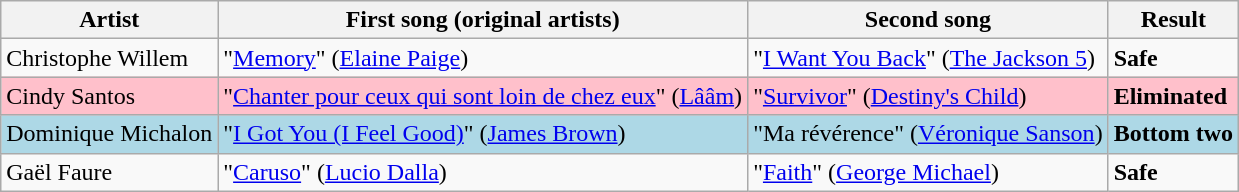<table class=wikitable>
<tr>
<th>Artist</th>
<th>First song (original artists)</th>
<th>Second song</th>
<th>Result</th>
</tr>
<tr>
<td>Christophe Willem</td>
<td>"<a href='#'>Memory</a>" (<a href='#'>Elaine Paige</a>)</td>
<td>"<a href='#'>I Want You Back</a>" (<a href='#'>The Jackson 5</a>)</td>
<td><strong>Safe</strong></td>
</tr>
<tr style="background:pink;">
<td>Cindy Santos</td>
<td>"<a href='#'>Chanter pour ceux qui sont loin de chez eux</a>" (<a href='#'>Lââm</a>)</td>
<td>"<a href='#'>Survivor</a>" (<a href='#'>Destiny's Child</a>)</td>
<td><strong>Eliminated</strong></td>
</tr>
<tr style="background:lightblue;">
<td>Dominique Michalon</td>
<td>"<a href='#'>I Got You (I Feel Good)</a>" (<a href='#'>James Brown</a>)</td>
<td>"Ma révérence" (<a href='#'>Véronique Sanson</a>)</td>
<td><strong>Bottom two</strong></td>
</tr>
<tr>
<td>Gaël Faure</td>
<td>"<a href='#'>Caruso</a>" (<a href='#'>Lucio Dalla</a>)</td>
<td>"<a href='#'>Faith</a>" (<a href='#'>George Michael</a>)</td>
<td><strong>Safe</strong></td>
</tr>
</table>
